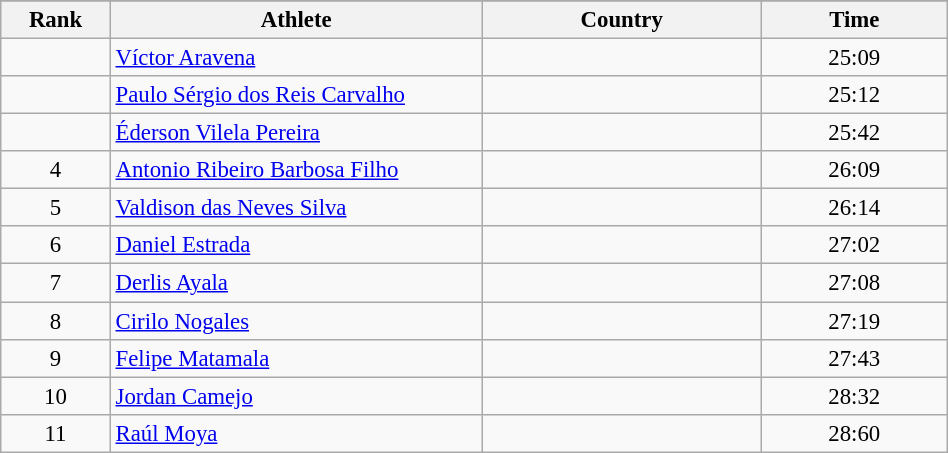<table class="wikitable sortable" style=" text-align:center; font-size:95%;" width="50%">
<tr>
</tr>
<tr>
<th width=5%>Rank</th>
<th width=20%>Athlete</th>
<th width=15%>Country</th>
<th width=10%>Time</th>
</tr>
<tr>
<td align=center></td>
<td align=left><a href='#'>Víctor Aravena</a></td>
<td align=left></td>
<td>25:09</td>
</tr>
<tr>
<td align=center></td>
<td align=left><a href='#'>Paulo Sérgio dos Reis Carvalho</a></td>
<td align=left></td>
<td>25:12</td>
</tr>
<tr>
<td align=center></td>
<td align=left><a href='#'>Éderson Vilela Pereira</a></td>
<td align=left></td>
<td>25:42</td>
</tr>
<tr>
<td align=center>4</td>
<td align=left><a href='#'>Antonio Ribeiro Barbosa Filho</a></td>
<td align=left></td>
<td>26:09</td>
</tr>
<tr>
<td align=center>5</td>
<td align=left><a href='#'>Valdison das Neves Silva</a></td>
<td align=left></td>
<td>26:14</td>
</tr>
<tr>
<td align=center>6</td>
<td align=left><a href='#'>Daniel Estrada</a></td>
<td align=left></td>
<td>27:02</td>
</tr>
<tr>
<td align=center>7</td>
<td align=left><a href='#'>Derlis Ayala</a></td>
<td align=left></td>
<td>27:08</td>
</tr>
<tr>
<td align=center>8</td>
<td align=left><a href='#'>Cirilo Nogales</a></td>
<td align=left></td>
<td>27:19</td>
</tr>
<tr>
<td align=center>9</td>
<td align=left><a href='#'>Felipe Matamala</a></td>
<td align=left></td>
<td>27:43</td>
</tr>
<tr>
<td align=center>10</td>
<td align=left><a href='#'>Jordan Camejo</a></td>
<td align=left></td>
<td>28:32</td>
</tr>
<tr>
<td align=center>11</td>
<td align=left><a href='#'>Raúl Moya</a></td>
<td align=left></td>
<td>28:60</td>
</tr>
</table>
